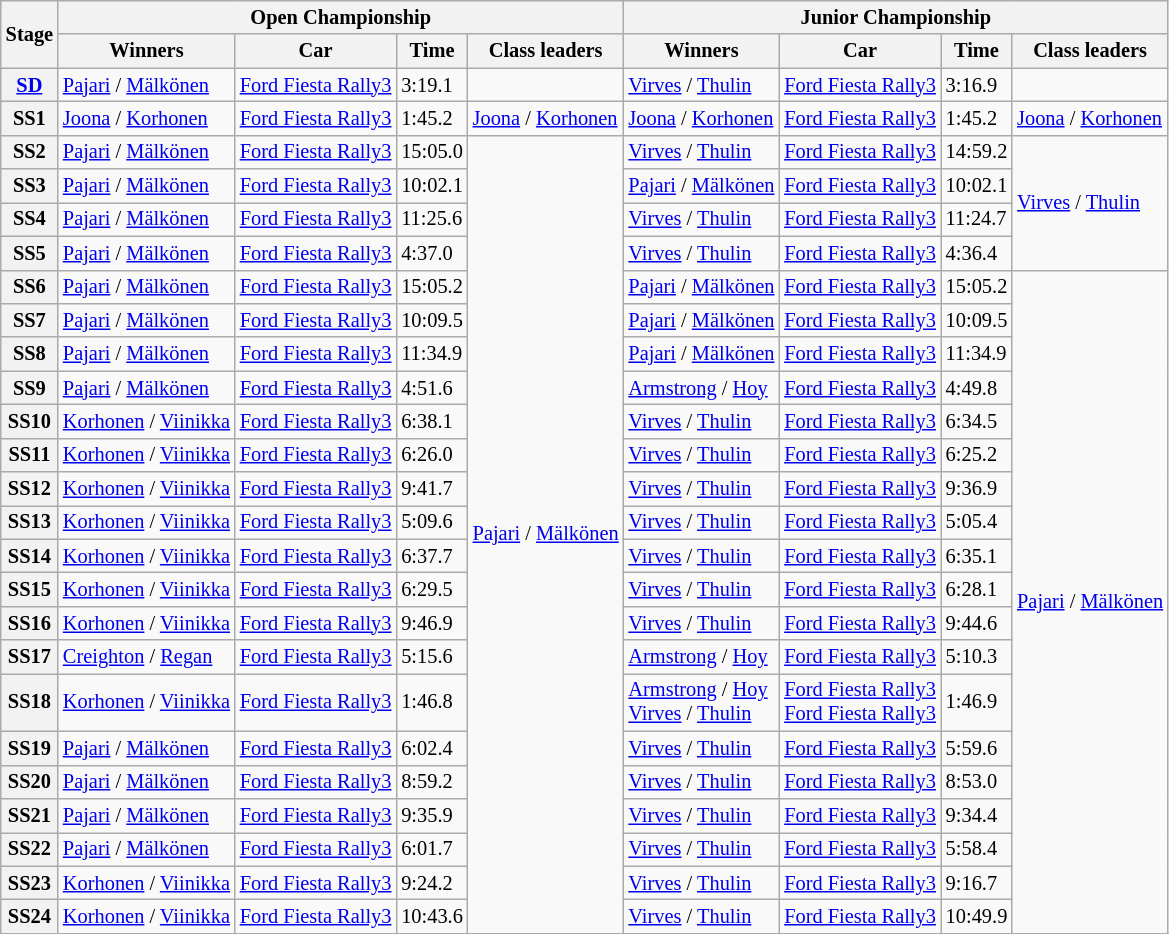<table class="wikitable" style="font-size:85%">
<tr>
<th rowspan="2">Stage</th>
<th colspan="4">Open Championship</th>
<th colspan="4">Junior Championship</th>
</tr>
<tr>
<th>Winners</th>
<th>Car</th>
<th>Time</th>
<th>Class leaders</th>
<th>Winners</th>
<th>Car</th>
<th>Time</th>
<th>Class leaders</th>
</tr>
<tr>
<th><a href='#'>SD</a></th>
<td><a href='#'>Pajari</a> / <a href='#'>Mälkönen</a></td>
<td><a href='#'>Ford Fiesta Rally3</a></td>
<td>3:19.1</td>
<td></td>
<td><a href='#'>Virves</a> / <a href='#'>Thulin</a></td>
<td><a href='#'>Ford Fiesta Rally3</a></td>
<td>3:16.9</td>
<td></td>
</tr>
<tr>
<th>SS1</th>
<td><a href='#'>Joona</a> / <a href='#'>Korhonen</a></td>
<td><a href='#'>Ford Fiesta Rally3</a></td>
<td>1:45.2</td>
<td><a href='#'>Joona</a> / <a href='#'>Korhonen</a></td>
<td><a href='#'>Joona</a> / <a href='#'>Korhonen</a></td>
<td><a href='#'>Ford Fiesta Rally3</a></td>
<td>1:45.2</td>
<td><a href='#'>Joona</a> / <a href='#'>Korhonen</a></td>
</tr>
<tr>
<th>SS2</th>
<td><a href='#'>Pajari</a> / <a href='#'>Mälkönen</a></td>
<td><a href='#'>Ford Fiesta Rally3</a></td>
<td>15:05.0</td>
<td rowspan=23><a href='#'>Pajari</a> / <a href='#'>Mälkönen</a></td>
<td><a href='#'>Virves</a> / <a href='#'>Thulin</a></td>
<td><a href='#'>Ford Fiesta Rally3</a></td>
<td>14:59.2</td>
<td rowspan=4><a href='#'>Virves</a> / <a href='#'>Thulin</a></td>
</tr>
<tr>
<th>SS3</th>
<td><a href='#'>Pajari</a> / <a href='#'>Mälkönen</a></td>
<td><a href='#'>Ford Fiesta Rally3</a></td>
<td>10:02.1</td>
<td><a href='#'>Pajari</a> / <a href='#'>Mälkönen</a></td>
<td><a href='#'>Ford Fiesta Rally3</a></td>
<td>10:02.1</td>
</tr>
<tr>
<th>SS4</th>
<td><a href='#'>Pajari</a> / <a href='#'>Mälkönen</a></td>
<td><a href='#'>Ford Fiesta Rally3</a></td>
<td>11:25.6</td>
<td><a href='#'>Virves</a> / <a href='#'>Thulin</a></td>
<td><a href='#'>Ford Fiesta Rally3</a></td>
<td>11:24.7</td>
</tr>
<tr>
<th>SS5</th>
<td><a href='#'>Pajari</a> / <a href='#'>Mälkönen</a></td>
<td><a href='#'>Ford Fiesta Rally3</a></td>
<td>4:37.0</td>
<td><a href='#'>Virves</a> / <a href='#'>Thulin</a></td>
<td><a href='#'>Ford Fiesta Rally3</a></td>
<td>4:36.4</td>
</tr>
<tr>
<th>SS6</th>
<td><a href='#'>Pajari</a> / <a href='#'>Mälkönen</a></td>
<td><a href='#'>Ford Fiesta Rally3</a></td>
<td>15:05.2</td>
<td><a href='#'>Pajari</a> / <a href='#'>Mälkönen</a></td>
<td><a href='#'>Ford Fiesta Rally3</a></td>
<td>15:05.2</td>
<td rowspan=19><a href='#'>Pajari</a> / <a href='#'>Mälkönen</a></td>
</tr>
<tr>
<th>SS7</th>
<td><a href='#'>Pajari</a> / <a href='#'>Mälkönen</a></td>
<td><a href='#'>Ford Fiesta Rally3</a></td>
<td>10:09.5</td>
<td><a href='#'>Pajari</a> / <a href='#'>Mälkönen</a></td>
<td><a href='#'>Ford Fiesta Rally3</a></td>
<td>10:09.5</td>
</tr>
<tr>
<th>SS8</th>
<td><a href='#'>Pajari</a> / <a href='#'>Mälkönen</a></td>
<td><a href='#'>Ford Fiesta Rally3</a></td>
<td>11:34.9</td>
<td><a href='#'>Pajari</a> / <a href='#'>Mälkönen</a></td>
<td><a href='#'>Ford Fiesta Rally3</a></td>
<td>11:34.9</td>
</tr>
<tr>
<th>SS9</th>
<td><a href='#'>Pajari</a> / <a href='#'>Mälkönen</a></td>
<td><a href='#'>Ford Fiesta Rally3</a></td>
<td>4:51.6</td>
<td><a href='#'>Armstrong</a> / <a href='#'>Hoy</a></td>
<td><a href='#'>Ford Fiesta Rally3</a></td>
<td>4:49.8</td>
</tr>
<tr>
<th>SS10</th>
<td><a href='#'>Korhonen</a> / <a href='#'>Viinikka</a></td>
<td><a href='#'>Ford Fiesta Rally3</a></td>
<td>6:38.1</td>
<td><a href='#'>Virves</a> / <a href='#'>Thulin</a></td>
<td><a href='#'>Ford Fiesta Rally3</a></td>
<td>6:34.5</td>
</tr>
<tr>
<th>SS11</th>
<td><a href='#'>Korhonen</a> / <a href='#'>Viinikka</a></td>
<td><a href='#'>Ford Fiesta Rally3</a></td>
<td>6:26.0</td>
<td><a href='#'>Virves</a> / <a href='#'>Thulin</a></td>
<td><a href='#'>Ford Fiesta Rally3</a></td>
<td>6:25.2</td>
</tr>
<tr>
<th>SS12</th>
<td><a href='#'>Korhonen</a> / <a href='#'>Viinikka</a></td>
<td><a href='#'>Ford Fiesta Rally3</a></td>
<td>9:41.7</td>
<td><a href='#'>Virves</a> / <a href='#'>Thulin</a></td>
<td><a href='#'>Ford Fiesta Rally3</a></td>
<td>9:36.9</td>
</tr>
<tr>
<th>SS13</th>
<td><a href='#'>Korhonen</a> / <a href='#'>Viinikka</a></td>
<td><a href='#'>Ford Fiesta Rally3</a></td>
<td>5:09.6</td>
<td><a href='#'>Virves</a> / <a href='#'>Thulin</a></td>
<td><a href='#'>Ford Fiesta Rally3</a></td>
<td>5:05.4</td>
</tr>
<tr>
<th>SS14</th>
<td><a href='#'>Korhonen</a> / <a href='#'>Viinikka</a></td>
<td><a href='#'>Ford Fiesta Rally3</a></td>
<td>6:37.7</td>
<td><a href='#'>Virves</a> / <a href='#'>Thulin</a></td>
<td><a href='#'>Ford Fiesta Rally3</a></td>
<td>6:35.1</td>
</tr>
<tr>
<th>SS15</th>
<td><a href='#'>Korhonen</a> / <a href='#'>Viinikka</a></td>
<td><a href='#'>Ford Fiesta Rally3</a></td>
<td>6:29.5</td>
<td><a href='#'>Virves</a> / <a href='#'>Thulin</a></td>
<td><a href='#'>Ford Fiesta Rally3</a></td>
<td>6:28.1</td>
</tr>
<tr>
<th>SS16</th>
<td><a href='#'>Korhonen</a> / <a href='#'>Viinikka</a></td>
<td><a href='#'>Ford Fiesta Rally3</a></td>
<td>9:46.9</td>
<td><a href='#'>Virves</a> / <a href='#'>Thulin</a></td>
<td><a href='#'>Ford Fiesta Rally3</a></td>
<td>9:44.6</td>
</tr>
<tr>
<th>SS17</th>
<td><a href='#'>Creighton</a> / <a href='#'>Regan</a></td>
<td><a href='#'>Ford Fiesta Rally3</a></td>
<td>5:15.6</td>
<td><a href='#'>Armstrong</a> / <a href='#'>Hoy</a></td>
<td><a href='#'>Ford Fiesta Rally3</a></td>
<td>5:10.3</td>
</tr>
<tr>
<th>SS18</th>
<td><a href='#'>Korhonen</a> / <a href='#'>Viinikka</a></td>
<td><a href='#'>Ford Fiesta Rally3</a></td>
<td>1:46.8</td>
<td><a href='#'>Armstrong</a> / <a href='#'>Hoy</a><br><a href='#'>Virves</a> / <a href='#'>Thulin</a></td>
<td><a href='#'>Ford Fiesta Rally3</a><br><a href='#'>Ford Fiesta Rally3</a></td>
<td>1:46.9</td>
</tr>
<tr>
<th>SS19</th>
<td><a href='#'>Pajari</a> / <a href='#'>Mälkönen</a></td>
<td><a href='#'>Ford Fiesta Rally3</a></td>
<td>6:02.4</td>
<td><a href='#'>Virves</a> / <a href='#'>Thulin</a></td>
<td><a href='#'>Ford Fiesta Rally3</a></td>
<td>5:59.6</td>
</tr>
<tr>
<th>SS20</th>
<td><a href='#'>Pajari</a> / <a href='#'>Mälkönen</a></td>
<td><a href='#'>Ford Fiesta Rally3</a></td>
<td>8:59.2</td>
<td><a href='#'>Virves</a> / <a href='#'>Thulin</a></td>
<td><a href='#'>Ford Fiesta Rally3</a></td>
<td>8:53.0</td>
</tr>
<tr>
<th>SS21</th>
<td><a href='#'>Pajari</a> / <a href='#'>Mälkönen</a></td>
<td><a href='#'>Ford Fiesta Rally3</a></td>
<td>9:35.9</td>
<td><a href='#'>Virves</a> / <a href='#'>Thulin</a></td>
<td><a href='#'>Ford Fiesta Rally3</a></td>
<td>9:34.4</td>
</tr>
<tr>
<th>SS22</th>
<td><a href='#'>Pajari</a> / <a href='#'>Mälkönen</a></td>
<td><a href='#'>Ford Fiesta Rally3</a></td>
<td>6:01.7</td>
<td><a href='#'>Virves</a> / <a href='#'>Thulin</a></td>
<td><a href='#'>Ford Fiesta Rally3</a></td>
<td>5:58.4</td>
</tr>
<tr>
<th>SS23</th>
<td><a href='#'>Korhonen</a> / <a href='#'>Viinikka</a></td>
<td><a href='#'>Ford Fiesta Rally3</a></td>
<td>9:24.2</td>
<td><a href='#'>Virves</a> / <a href='#'>Thulin</a></td>
<td><a href='#'>Ford Fiesta Rally3</a></td>
<td>9:16.7</td>
</tr>
<tr>
<th>SS24</th>
<td><a href='#'>Korhonen</a> / <a href='#'>Viinikka</a></td>
<td><a href='#'>Ford Fiesta Rally3</a></td>
<td>10:43.6</td>
<td><a href='#'>Virves</a> / <a href='#'>Thulin</a></td>
<td><a href='#'>Ford Fiesta Rally3</a></td>
<td>10:49.9</td>
</tr>
<tr>
</tr>
</table>
